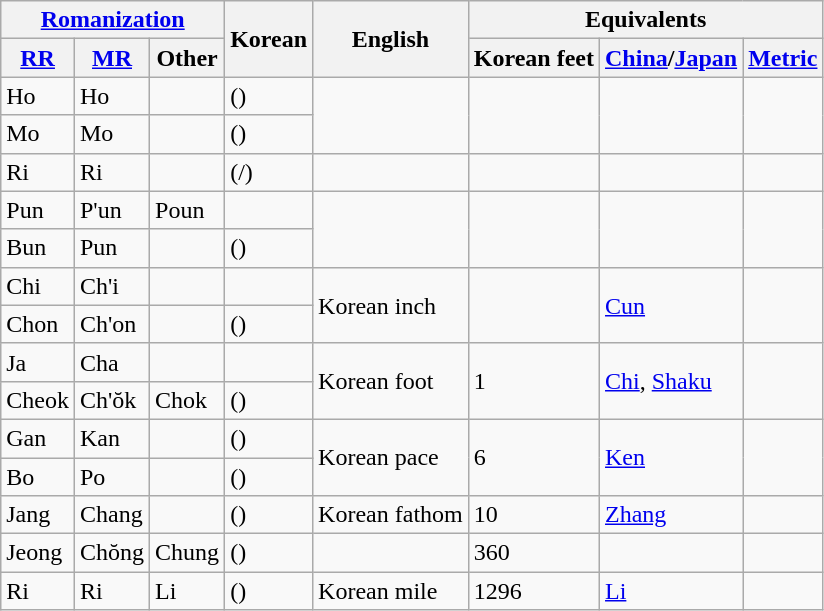<table class="wikitable">
<tr>
<th colspan="3"><a href='#'>Romanization</a></th>
<th rowspan="2">Korean</th>
<th rowspan="2">English</th>
<th colspan="3">Equivalents</th>
</tr>
<tr>
<th><a href='#'>RR</a></th>
<th><a href='#'>MR</a></th>
<th>Other</th>
<th>Korean feet</th>
<th><a href='#'>China</a>/<a href='#'>Japan</a></th>
<th><a href='#'>Metric</a></th>
</tr>
<tr>
<td>Ho</td>
<td>Ho</td>
<td></td>
<td>()</td>
<td rowspan="2"></td>
<td rowspan="2"></td>
<td rowspan="2"></td>
<td rowspan="2"></td>
</tr>
<tr>
<td>Mo</td>
<td>Mo</td>
<td></td>
<td>()</td>
</tr>
<tr>
<td>Ri</td>
<td>Ri</td>
<td></td>
<td>(/)</td>
<td></td>
<td></td>
<td></td>
<td></td>
</tr>
<tr>
<td>Pun</td>
<td>P'un</td>
<td>Poun</td>
<td></td>
<td rowspan="2"></td>
<td rowspan="2"></td>
<td rowspan="2"></td>
<td rowspan="2"></td>
</tr>
<tr>
<td>Bun</td>
<td>Pun</td>
<td></td>
<td>()</td>
</tr>
<tr>
<td>Chi</td>
<td>Ch'i</td>
<td></td>
<td></td>
<td rowspan="2">Korean inch</td>
<td rowspan="2"></td>
<td rowspan="2"><a href='#'>Cun</a></td>
<td rowspan="2"></td>
</tr>
<tr>
<td>Chon</td>
<td>Ch'on</td>
<td></td>
<td>()</td>
</tr>
<tr>
<td>Ja</td>
<td>Cha</td>
<td></td>
<td></td>
<td rowspan="2">Korean foot</td>
<td rowspan="2">1</td>
<td rowspan="2"><a href='#'>Chi</a>, <a href='#'>Shaku</a></td>
<td rowspan="2"></td>
</tr>
<tr>
<td>Cheok</td>
<td>Ch'ŏk</td>
<td>Chok</td>
<td>()</td>
</tr>
<tr>
<td>Gan</td>
<td>Kan</td>
<td></td>
<td>()</td>
<td rowspan="2">Korean pace</td>
<td rowspan="2">6</td>
<td rowspan="2"><a href='#'>Ken</a></td>
<td rowspan="2"></td>
</tr>
<tr>
<td>Bo</td>
<td>Po</td>
<td></td>
<td>()</td>
</tr>
<tr>
<td>Jang</td>
<td>Chang</td>
<td></td>
<td>()</td>
<td>Korean fathom</td>
<td>10</td>
<td><a href='#'>Zhang</a></td>
<td></td>
</tr>
<tr>
<td>Jeong</td>
<td>Chŏng</td>
<td>Chung</td>
<td>()</td>
<td></td>
<td>360</td>
<td></td>
<td></td>
</tr>
<tr>
<td>Ri</td>
<td>Ri</td>
<td>Li</td>
<td>()</td>
<td>Korean mile</td>
<td>1296</td>
<td><a href='#'>Li</a></td>
<td></td>
</tr>
</table>
